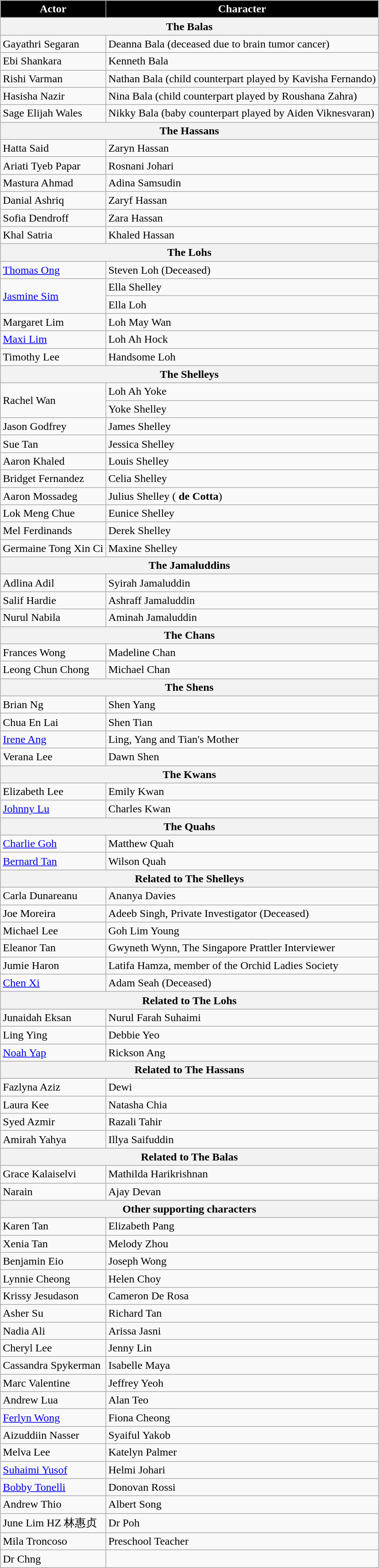<table class="wikitable">
<tr>
<th style="background:black; color:white"  width:10%">Actor</th>
<th style="background:black; color:white"  width:40%">Character</th>
</tr>
<tr>
<th colspan=2>The Balas</th>
</tr>
<tr>
<td>Gayathri Segaran</td>
<td>Deanna Bala (deceased due to brain tumor cancer)</td>
</tr>
<tr>
<td>Ebi Shankara</td>
<td>Kenneth Bala</td>
</tr>
<tr>
<td>Rishi Varman</td>
<td>Nathan Bala (child counterpart played by Kavisha Fernando)</td>
</tr>
<tr>
<td>Hasisha Nazir</td>
<td>Nina Bala (child counterpart played by Roushana Zahra)</td>
</tr>
<tr>
<td>Sage Elijah Wales</td>
<td>Nikky Bala (baby counterpart played by Aiden Viknesvaran)</td>
</tr>
<tr>
<th colspan=2>The Hassans</th>
</tr>
<tr>
<td>Hatta Said</td>
<td>Zaryn Hassan</td>
</tr>
<tr>
<td>Ariati Tyeb Papar</td>
<td>Rosnani Johari</td>
</tr>
<tr>
<td>Mastura Ahmad</td>
<td>Adina Samsudin</td>
</tr>
<tr>
<td>Danial Ashriq</td>
<td>Zaryf Hassan</td>
</tr>
<tr>
<td>Sofia Dendroff</td>
<td>Zara Hassan</td>
</tr>
<tr>
<td>Khal Satria</td>
<td>Khaled Hassan</td>
</tr>
<tr>
<th colspan=2>The Lohs</th>
</tr>
<tr>
<td><a href='#'>Thomas Ong</a></td>
<td>Steven Loh (Deceased)</td>
</tr>
<tr>
<td rowspan="2"><a href='#'>Jasmine Sim</a></td>
<td>Ella Shelley</td>
</tr>
<tr>
<td>Ella Loh</td>
</tr>
<tr>
<td>Margaret Lim</td>
<td>Loh May Wan</td>
</tr>
<tr>
<td><a href='#'>Maxi Lim</a></td>
<td>Loh Ah Hock</td>
</tr>
<tr>
<td>Timothy Lee</td>
<td>Handsome Loh</td>
</tr>
<tr>
<th colspan=2>The Shelleys</th>
</tr>
<tr>
<td rowspan="2">Rachel Wan</td>
<td>Loh Ah Yoke</td>
</tr>
<tr>
<td>Yoke Shelley</td>
</tr>
<tr>
<td>Jason Godfrey</td>
<td>James Shelley</td>
</tr>
<tr>
<td>Sue Tan</td>
<td>Jessica Shelley</td>
</tr>
<tr>
<td>Aaron Khaled</td>
<td>Louis Shelley</td>
</tr>
<tr>
<td>Bridget Fernandez</td>
<td>Celia Shelley</td>
</tr>
<tr>
<td>Aaron Mossadeg</td>
<td>Julius Shelley ( <strong>de Cotta</strong>)</td>
</tr>
<tr>
<td>Lok Meng Chue</td>
<td>Eunice Shelley</td>
</tr>
<tr>
<td>Mel Ferdinands</td>
<td>Derek Shelley</td>
</tr>
<tr>
<td>Germaine Tong Xin Ci</td>
<td>Maxine Shelley</td>
</tr>
<tr>
<th colspan=2>The Jamaluddins</th>
</tr>
<tr>
<td>Adlina Adil</td>
<td>Syirah Jamaluddin</td>
</tr>
<tr>
<td>Salif Hardie</td>
<td>Ashraff Jamaluddin</td>
</tr>
<tr>
<td>Nurul Nabila</td>
<td>Aminah Jamaluddin</td>
</tr>
<tr>
<th colspan=2>The Chans</th>
</tr>
<tr>
<td>Frances Wong</td>
<td>Madeline Chan</td>
</tr>
<tr>
<td>Leong Chun Chong</td>
<td>Michael Chan</td>
</tr>
<tr>
<th colspan=2>The Shens</th>
</tr>
<tr>
<td>Brian Ng</td>
<td>Shen Yang</td>
</tr>
<tr>
<td>Chua En Lai</td>
<td>Shen Tian</td>
</tr>
<tr>
<td><a href='#'>Irene Ang</a></td>
<td>Ling, Yang and Tian's Mother</td>
</tr>
<tr>
<td>Verana Lee</td>
<td>Dawn Shen</td>
</tr>
<tr>
<th colspan=2>The Kwans</th>
</tr>
<tr>
<td>Elizabeth Lee</td>
<td>Emily Kwan</td>
</tr>
<tr>
<td><a href='#'>Johnny Lu</a></td>
<td>Charles Kwan</td>
</tr>
<tr>
<th colspan=2>The Quahs</th>
</tr>
<tr>
<td><a href='#'>Charlie Goh</a></td>
<td>Matthew Quah</td>
</tr>
<tr>
<td><a href='#'>Bernard Tan</a></td>
<td>Wilson Quah</td>
</tr>
<tr>
<th colspan=2>Related to The Shelleys</th>
</tr>
<tr>
<td>Carla Dunareanu</td>
<td>Ananya Davies</td>
</tr>
<tr>
<td>Joe Moreira</td>
<td>Adeeb Singh, Private Investigator (Deceased)</td>
</tr>
<tr>
<td>Michael Lee</td>
<td>Goh Lim Young</td>
</tr>
<tr>
<td>Eleanor Tan</td>
<td>Gwyneth Wynn, The Singapore Prattler Interviewer</td>
</tr>
<tr>
<td>Jumie Haron</td>
<td>Latifa Hamza, member of the Orchid Ladies Society</td>
</tr>
<tr>
<td><a href='#'>Chen Xi</a></td>
<td>Adam Seah (Deceased)</td>
</tr>
<tr>
<th colspan=2>Related to The Lohs</th>
</tr>
<tr>
<td>Junaidah Eksan</td>
<td>Nurul Farah Suhaimi</td>
</tr>
<tr>
<td>Ling Ying</td>
<td>Debbie Yeo</td>
</tr>
<tr>
<td><a href='#'>Noah Yap</a></td>
<td>Rickson Ang</td>
</tr>
<tr>
<th colspan=2>Related to The Hassans</th>
</tr>
<tr>
<td>Fazlyna Aziz</td>
<td>Dewi</td>
</tr>
<tr>
<td>Laura Kee</td>
<td>Natasha Chia</td>
</tr>
<tr>
<td>Syed Azmir</td>
<td>Razali Tahir</td>
</tr>
<tr>
<td>Amirah Yahya</td>
<td>Illya Saifuddin</td>
</tr>
<tr>
<th colspan=2>Related to The Balas</th>
</tr>
<tr>
<td>Grace Kalaiselvi</td>
<td>Mathilda Harikrishnan</td>
</tr>
<tr>
<td>Narain</td>
<td>Ajay Devan</td>
</tr>
<tr>
<th colspan=2>Other supporting characters</th>
</tr>
<tr>
<td>Karen Tan</td>
<td>Elizabeth Pang</td>
</tr>
<tr>
<td>Xenia Tan</td>
<td>Melody Zhou</td>
</tr>
<tr>
<td>Benjamin Eio</td>
<td>Joseph Wong</td>
</tr>
<tr>
<td>Lynnie Cheong</td>
<td>Helen Choy</td>
</tr>
<tr>
<td>Krissy Jesudason</td>
<td>Cameron De Rosa</td>
</tr>
<tr>
<td>Asher Su</td>
<td>Richard Tan</td>
</tr>
<tr>
<td>Nadia Ali</td>
<td>Arissa Jasni</td>
</tr>
<tr>
<td>Cheryl Lee</td>
<td>Jenny Lin</td>
</tr>
<tr>
<td>Cassandra Spykerman</td>
<td>Isabelle Maya</td>
</tr>
<tr>
<td>Marc Valentine</td>
<td>Jeffrey Yeoh</td>
</tr>
<tr>
<td>Andrew Lua</td>
<td>Alan Teo</td>
</tr>
<tr>
<td><a href='#'>Ferlyn Wong</a></td>
<td>Fiona Cheong</td>
</tr>
<tr>
<td>Aizuddiin Nasser</td>
<td>Syaiful Yakob</td>
</tr>
<tr>
<td>Melva Lee</td>
<td>Katelyn Palmer</td>
</tr>
<tr>
<td><a href='#'>Suhaimi Yusof</a></td>
<td>Helmi Johari</td>
</tr>
<tr>
<td><a href='#'>Bobby Tonelli</a></td>
<td>Donovan Rossi</td>
</tr>
<tr>
<td>Andrew Thio</td>
<td>Albert Song</td>
</tr>
<tr>
<td>June Lim HZ 林惠贞</td>
<td>Dr Poh</td>
</tr>
<tr>
<td>Mila Troncoso</td>
<td>Preschool Teacher</td>
</tr>
<tr>
<td>Dr Chng</td>
</tr>
</table>
